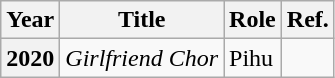<table class="wikitable plainrowheaders sortable">
<tr>
<th>Year</th>
<th>Title</th>
<th>Role</th>
<th>Ref.</th>
</tr>
<tr>
<th scope="row">2020</th>
<td><em>Girlfriend Chor</em></td>
<td>Pihu</td>
<td></td>
</tr>
</table>
